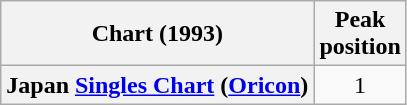<table class="wikitable plainrowheaders">
<tr>
<th>Chart (1993)</th>
<th>Peak<br>position</th>
</tr>
<tr>
<th scope="row">Japan <a href='#'>Singles Chart</a> (<a href='#'>Oricon</a>)</th>
<td style="text-align:center;">1</td>
</tr>
</table>
